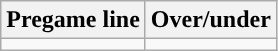<table class="wikitable">
<tr align="center">
<th>Pregame line</th>
<th>Over/under</th>
</tr>
<tr align="center">
<td></td>
<td></td>
</tr>
</table>
